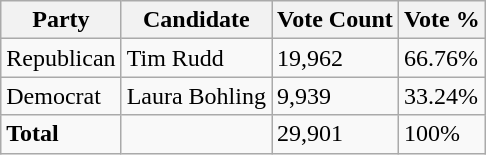<table class="wikitable">
<tr>
<th>Party</th>
<th>Candidate</th>
<th>Vote Count</th>
<th>Vote %</th>
</tr>
<tr>
<td>Republican</td>
<td>Tim Rudd</td>
<td>19,962</td>
<td>66.76%</td>
</tr>
<tr>
<td>Democrat</td>
<td>Laura Bohling</td>
<td>9,939</td>
<td>33.24%</td>
</tr>
<tr>
<td><strong>Total</strong></td>
<td></td>
<td>29,901</td>
<td>100%</td>
</tr>
</table>
